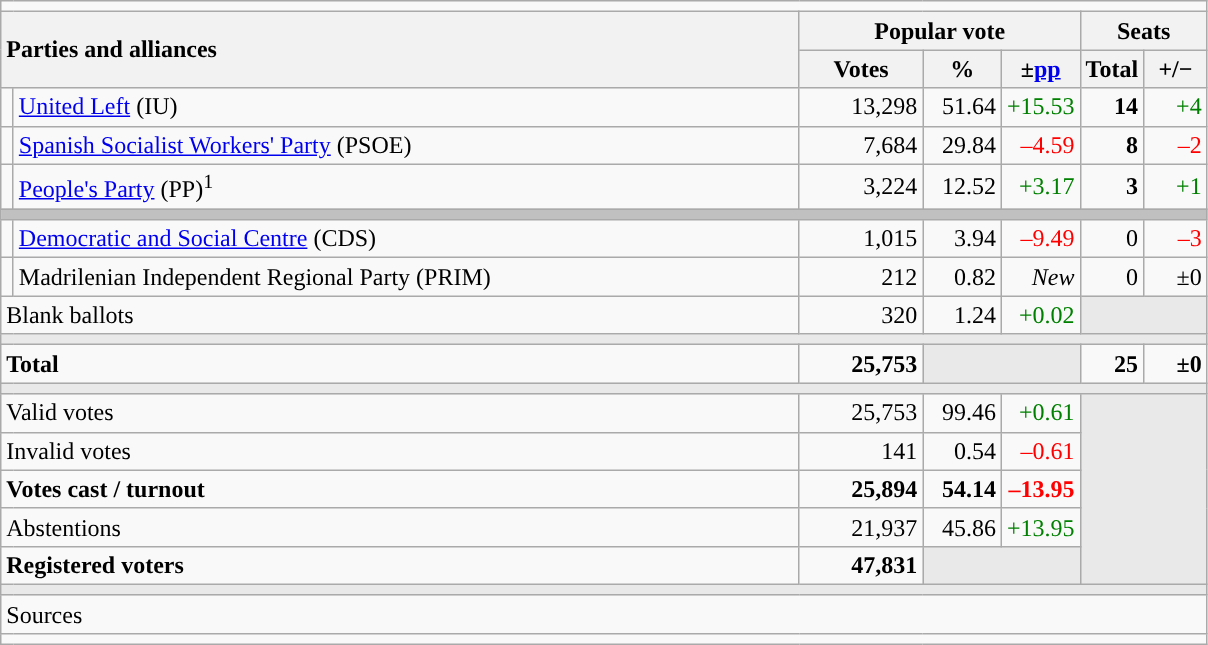<table class="wikitable" style="text-align:right;">
<tr>
<td colspan="7"></td>
</tr>
<tr>
<th style="text-align:left;" rowspan="2" colspan="2" width="525">Parties and alliances</th>
<th colspan="3">Popular vote</th>
<th colspan="2">Seats</th>
</tr>
<tr>
<th width="75">Votes</th>
<th width="45">%</th>
<th width="45">±<a href='#'>pp</a></th>
<th width="35">Total</th>
<th width="35">+/−</th>
</tr>
<tr>
<td width="1" style="color:inherit;background:"></td>
<td align="left"><a href='#'>United Left</a> (IU)</td>
<td>13,298</td>
<td>51.64</td>
<td style="color:green;">+15.53</td>
<td><strong>14</strong></td>
<td style="color:green;">+4</td>
</tr>
<tr>
<td style="color:inherit;background:"></td>
<td align="left"><a href='#'>Spanish Socialist Workers' Party</a> (PSOE)</td>
<td>7,684</td>
<td>29.84</td>
<td style="color:red;">–4.59</td>
<td><strong>8</strong></td>
<td style="color:red;">–2</td>
</tr>
<tr>
<td style="color:inherit;background:"></td>
<td align="left"><a href='#'>People's Party</a> (PP)<sup>1</sup></td>
<td>3,224</td>
<td>12.52</td>
<td style="color:green;">+3.17</td>
<td><strong>3</strong></td>
<td style="color:green;">+1</td>
</tr>
<tr>
<td colspan="7" bgcolor="#C0C0C0"></td>
</tr>
<tr>
<td style="color:inherit;background:"></td>
<td align="left"><a href='#'>Democratic and Social Centre</a> (CDS)</td>
<td>1,015</td>
<td>3.94</td>
<td style="color:red;">–9.49</td>
<td>0</td>
<td style="color:red;">–3</td>
</tr>
<tr>
<td style="color:inherit;background:"></td>
<td align="left">Madrilenian Independent Regional Party (PRIM)</td>
<td>212</td>
<td>0.82</td>
<td><em>New</em></td>
<td>0</td>
<td>±0</td>
</tr>
<tr>
<td align="left" colspan="2">Blank ballots</td>
<td>320</td>
<td>1.24</td>
<td style="color:green;">+0.02</td>
<td bgcolor="#E9E9E9" colspan="2"></td>
</tr>
<tr>
<td colspan="7" bgcolor="#E9E9E9"></td>
</tr>
<tr style="font-weight:bold;">
<td align="left" colspan="2">Total</td>
<td>25,753</td>
<td bgcolor="#E9E9E9" colspan="2"></td>
<td>25</td>
<td>±0</td>
</tr>
<tr>
<td colspan="7" bgcolor="#E9E9E9"></td>
</tr>
<tr>
<td align="left" colspan="2">Valid votes</td>
<td>25,753</td>
<td>99.46</td>
<td style="color:green;">+0.61</td>
<td bgcolor="#E9E9E9" colspan="2" rowspan="5"></td>
</tr>
<tr>
<td align="left" colspan="2">Invalid votes</td>
<td>141</td>
<td>0.54</td>
<td style="color:red;">–0.61</td>
</tr>
<tr style="font-weight:bold;">
<td align="left" colspan="2">Votes cast / turnout</td>
<td>25,894</td>
<td>54.14</td>
<td style="color:red;">–13.95</td>
</tr>
<tr>
<td align="left" colspan="2">Abstentions</td>
<td>21,937</td>
<td>45.86</td>
<td style="color:green;">+13.95</td>
</tr>
<tr style="font-weight:bold;">
<td align="left" colspan="2">Registered voters</td>
<td>47,831</td>
<td bgcolor="#E9E9E9" colspan="2"></td>
</tr>
<tr>
<td colspan="7" bgcolor="#E9E9E9"></td>
</tr>
<tr>
<td align="left" colspan="7">Sources</td>
</tr>
<tr>
<td colspan="7" style="text-align:left; max-width:790px;"></td>
</tr>
</table>
